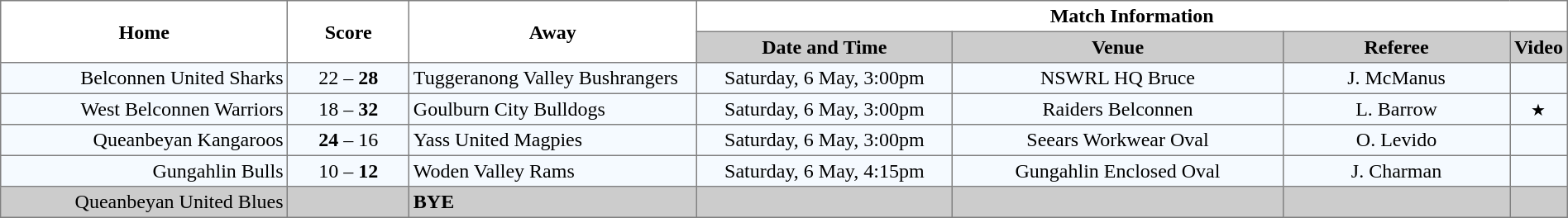<table border="1" cellpadding="3" cellspacing="0" width="100%" style="border-collapse:collapse;  text-align:center;">
<tr>
<th rowspan="2" width="19%">Home</th>
<th rowspan="2" width="8%">Score</th>
<th rowspan="2" width="19%">Away</th>
<th colspan="4">Match Information</th>
</tr>
<tr style="background:#CCCCCC">
<th width="17%">Date and Time</th>
<th width="22%">Venue</th>
<th width="50%">Referee</th>
<th>Video</th>
</tr>
<tr style="text-align:center; background:#f5faff;">
<td align="right">Belconnen United Sharks </td>
<td>22 – <strong>28</strong></td>
<td align="left"> Tuggeranong Valley Bushrangers</td>
<td>Saturday, 6 May, 3:00pm</td>
<td>NSWRL HQ Bruce</td>
<td>J. McManus</td>
<td></td>
</tr>
<tr style="text-align:center; background:#f5faff;">
<td align="right">West Belconnen Warriors </td>
<td>18 – <strong>32</strong></td>
<td align="left"> Goulburn City Bulldogs</td>
<td>Saturday, 6 May, 3:00pm</td>
<td>Raiders Belconnen</td>
<td>L. Barrow</td>
<td><small>★</small></td>
</tr>
<tr style="text-align:center; background:#f5faff;">
<td align="right">Queanbeyan Kangaroos </td>
<td><strong>24</strong> – 16</td>
<td align="left"> Yass United Magpies</td>
<td>Saturday, 6 May, 3:00pm</td>
<td>Seears Workwear Oval</td>
<td>O. Levido</td>
<td></td>
</tr>
<tr style="text-align:center; background:#f5faff;">
<td align="right">Gungahlin Bulls </td>
<td>10 – <strong>12</strong></td>
<td align="left"> Woden Valley Rams</td>
<td>Saturday, 6 May, 4:15pm</td>
<td>Gungahlin Enclosed Oval</td>
<td>J. Charman</td>
<td></td>
</tr>
<tr style="text-align:center; background:#CCCCCC;">
<td align="right">Queanbeyan United Blues </td>
<td></td>
<td align="left"><strong>BYE</strong></td>
<td></td>
<td></td>
<td></td>
<td></td>
</tr>
</table>
